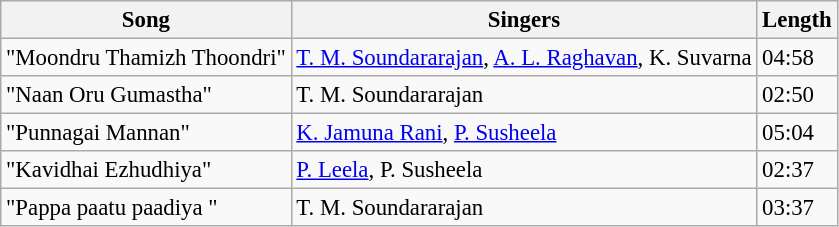<table class="wikitable" style="font-size:95%;">
<tr>
<th>Song</th>
<th>Singers</th>
<th>Length</th>
</tr>
<tr>
<td>"Moondru Thamizh Thoondri"</td>
<td><a href='#'>T. M. Soundararajan</a>, <a href='#'>A. L. Raghavan</a>, K. Suvarna</td>
<td>04:58</td>
</tr>
<tr>
<td>"Naan Oru Gumastha"</td>
<td>T. M. Soundararajan</td>
<td>02:50</td>
</tr>
<tr>
<td>"Punnagai Mannan"</td>
<td><a href='#'>K. Jamuna Rani</a>, <a href='#'>P. Susheela</a></td>
<td>05:04</td>
</tr>
<tr>
<td>"Kavidhai Ezhudhiya"</td>
<td><a href='#'>P. Leela</a>, P. Susheela</td>
<td>02:37</td>
</tr>
<tr>
<td>"Pappa paatu paadiya "</td>
<td>T. M. Soundararajan</td>
<td>03:37</td>
</tr>
</table>
